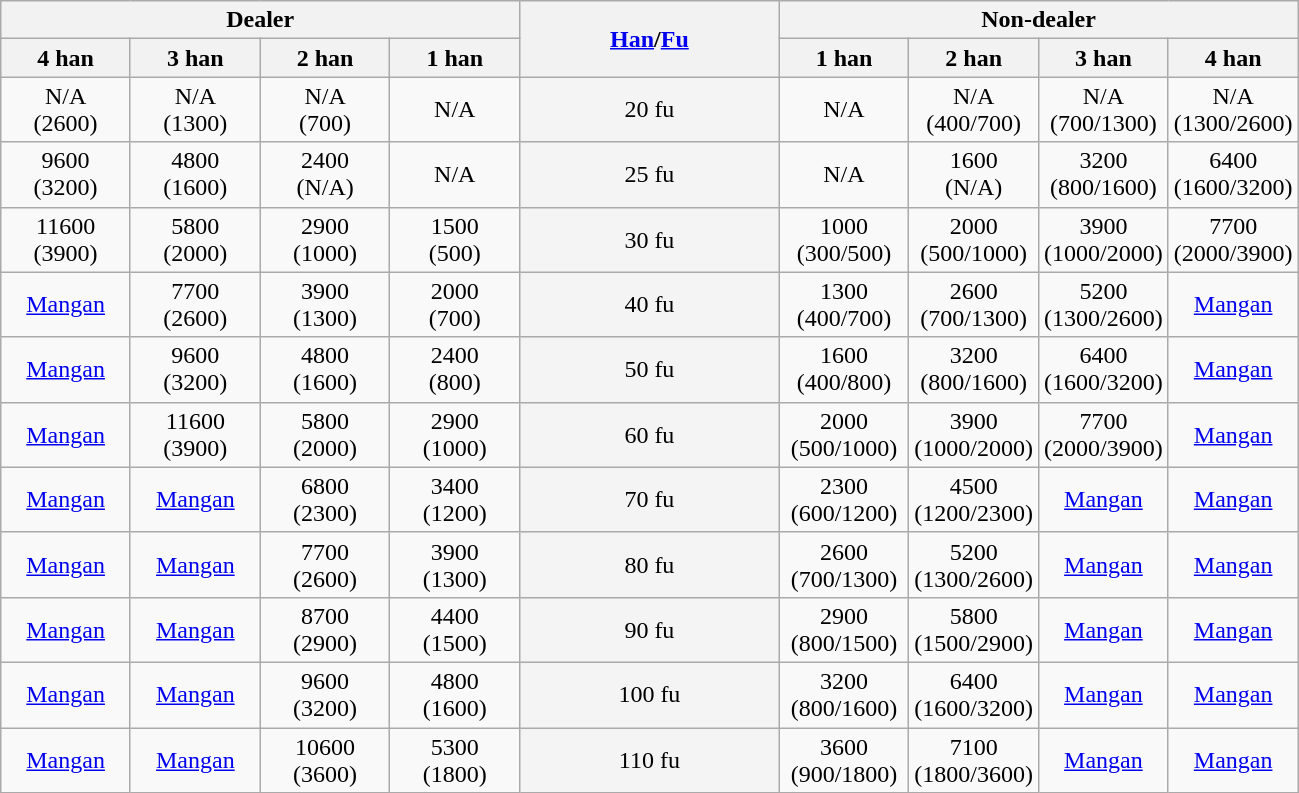<table class="wikitable" border="1">
<tr>
<th colspan="4">Dealer</th>
<th rowspan="2"><a href='#'>Han</a>/<a href='#'>Fu</a></th>
<th colspan="4">Non-dealer</th>
</tr>
<tr>
<th>4 han</th>
<th>3 han</th>
<th>2 han</th>
<th>1 han</th>
<th>1 han</th>
<th>2 han</th>
<th>3 han</th>
<th>4 han</th>
</tr>
<tr align="center">
<td width="10%">N/A <br> (2600)</td>
<td width="10%">N/A <br> (1300)</td>
<td width="10%">N/A <br> (700)</td>
<td width="10%">N/A</td>
<td style="background: #F4F4F4">20 fu</td>
<td width="10%">N/A</td>
<td width="10%">N/A <br> (400/700)</td>
<td width="10%">N/A <br> (700/1300)</td>
<td width="10%">N/A <br> (1300/2600)</td>
</tr>
<tr align="center">
<td>9600 <br> (3200)</td>
<td>4800 <br> (1600)</td>
<td>2400 <br> (N/A)</td>
<td>N/A</td>
<td style="background: #F4F4F4">25 fu</td>
<td>N/A</td>
<td>1600 <br> (N/A)</td>
<td>3200<br> (800/1600)</td>
<td>6400 <br> (1600/3200)</td>
</tr>
<tr align="center">
<td>11600 <br> (3900)</td>
<td>5800 <br> (2000)</td>
<td>2900 <br> (1000)</td>
<td>1500 <br> (500)</td>
<td style="background: #F4F4F4">30 fu</td>
<td>1000 <br> (300/500)</td>
<td>2000 <br> (500/1000)</td>
<td>3900 <br> (1000/2000)</td>
<td>7700 <br> (2000/3900)</td>
</tr>
<tr align="center">
<td><a href='#'>Mangan</a></td>
<td>7700 <br> (2600)</td>
<td>3900 <br> (1300)</td>
<td>2000 <br> (700)</td>
<td style="background: #F4F4F4">40 fu</td>
<td>1300 <br> (400/700)</td>
<td>2600 <br> (700/1300)</td>
<td>5200 <br> (1300/2600)</td>
<td><a href='#'>Mangan</a></td>
</tr>
<tr align="center">
<td><a href='#'>Mangan</a></td>
<td>9600 <br> (3200)</td>
<td>4800 <br> (1600)</td>
<td>2400 <br> (800)</td>
<td style="background: #F4F4F4">50 fu</td>
<td>1600 <br> (400/800)</td>
<td>3200 <br> (800/1600)</td>
<td>6400 <br> (1600/3200)</td>
<td><a href='#'>Mangan</a></td>
</tr>
<tr align="center">
<td><a href='#'>Mangan</a></td>
<td>11600 <br> (3900)</td>
<td>5800 <br> (2000)</td>
<td>2900 <br> (1000)</td>
<td style="background: #F4F4F4">60 fu</td>
<td>2000 <br> (500/1000)</td>
<td>3900 <br> (1000/2000)</td>
<td>7700 <br> (2000/3900)</td>
<td><a href='#'>Mangan</a></td>
</tr>
<tr align="center">
<td><a href='#'>Mangan</a></td>
<td><a href='#'>Mangan</a></td>
<td>6800 <br> (2300)</td>
<td>3400 <br> (1200)</td>
<td style="background: #F4F4F4">70 fu</td>
<td>2300 <br> (600/1200)</td>
<td>4500 <br> (1200/2300)</td>
<td><a href='#'>Mangan</a></td>
<td><a href='#'>Mangan</a></td>
</tr>
<tr align="center">
<td><a href='#'>Mangan</a></td>
<td><a href='#'>Mangan</a></td>
<td>7700 <br> (2600)</td>
<td>3900 <br> (1300)</td>
<td style="background: #F4F4F4">80 fu</td>
<td>2600 <br> (700/1300)</td>
<td>5200 <br> (1300/2600)</td>
<td><a href='#'>Mangan</a></td>
<td><a href='#'>Mangan</a></td>
</tr>
<tr align="center">
<td><a href='#'>Mangan</a></td>
<td><a href='#'>Mangan</a></td>
<td>8700 <br> (2900)</td>
<td>4400 <br> (1500)</td>
<td style="background: #F4F4F4">90 fu</td>
<td>2900 <br> (800/1500)</td>
<td>5800 <br> (1500/2900)</td>
<td><a href='#'>Mangan</a></td>
<td><a href='#'>Mangan</a></td>
</tr>
<tr align="center">
<td><a href='#'>Mangan</a></td>
<td><a href='#'>Mangan</a></td>
<td>9600 <br> (3200)</td>
<td>4800 <br> (1600)</td>
<td style="background: #F4F4F4">100 fu</td>
<td>3200 <br> (800/1600)</td>
<td>6400 <br> (1600/3200)</td>
<td><a href='#'>Mangan</a></td>
<td><a href='#'>Mangan</a></td>
</tr>
<tr align="center">
<td><a href='#'>Mangan</a></td>
<td><a href='#'>Mangan</a></td>
<td>10600 <br> (3600)</td>
<td>5300 <br> (1800)</td>
<td style="background: #F4F4F4">110 fu</td>
<td>3600 <br> (900/1800)</td>
<td>7100 <br> (1800/3600)</td>
<td><a href='#'>Mangan</a></td>
<td><a href='#'>Mangan</a></td>
</tr>
</table>
